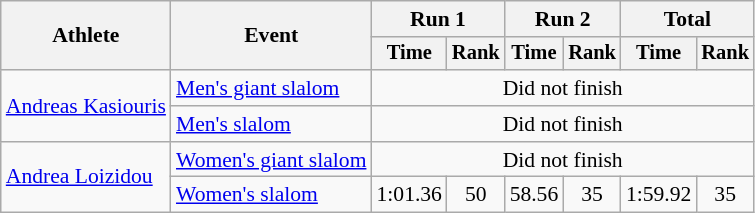<table class="wikitable" style="font-size:90%">
<tr>
<th rowspan=2>Athlete</th>
<th rowspan=2>Event</th>
<th colspan=2>Run 1</th>
<th colspan=2>Run 2</th>
<th colspan=2>Total</th>
</tr>
<tr style="font-size:95%">
<th>Time</th>
<th>Rank</th>
<th>Time</th>
<th>Rank</th>
<th>Time</th>
<th>Rank</th>
</tr>
<tr align=center>
<td align="left" rowspan="2"><a href='#'>Andreas Kasiouris</a></td>
<td align="left"><a href='#'>Men's giant slalom</a></td>
<td colspan=6>Did not finish</td>
</tr>
<tr align=center>
<td align="left"><a href='#'>Men's slalom</a></td>
<td colspan=6>Did not finish</td>
</tr>
<tr align=center>
<td align="left" rowspan="2"><a href='#'>Andrea Loizidou</a></td>
<td align="left"><a href='#'>Women's giant slalom</a></td>
<td colspan=6>Did not finish</td>
</tr>
<tr align=center>
<td align="left"><a href='#'>Women's slalom</a></td>
<td>1:01.36</td>
<td>50</td>
<td>58.56</td>
<td>35</td>
<td>1:59.92</td>
<td>35</td>
</tr>
</table>
